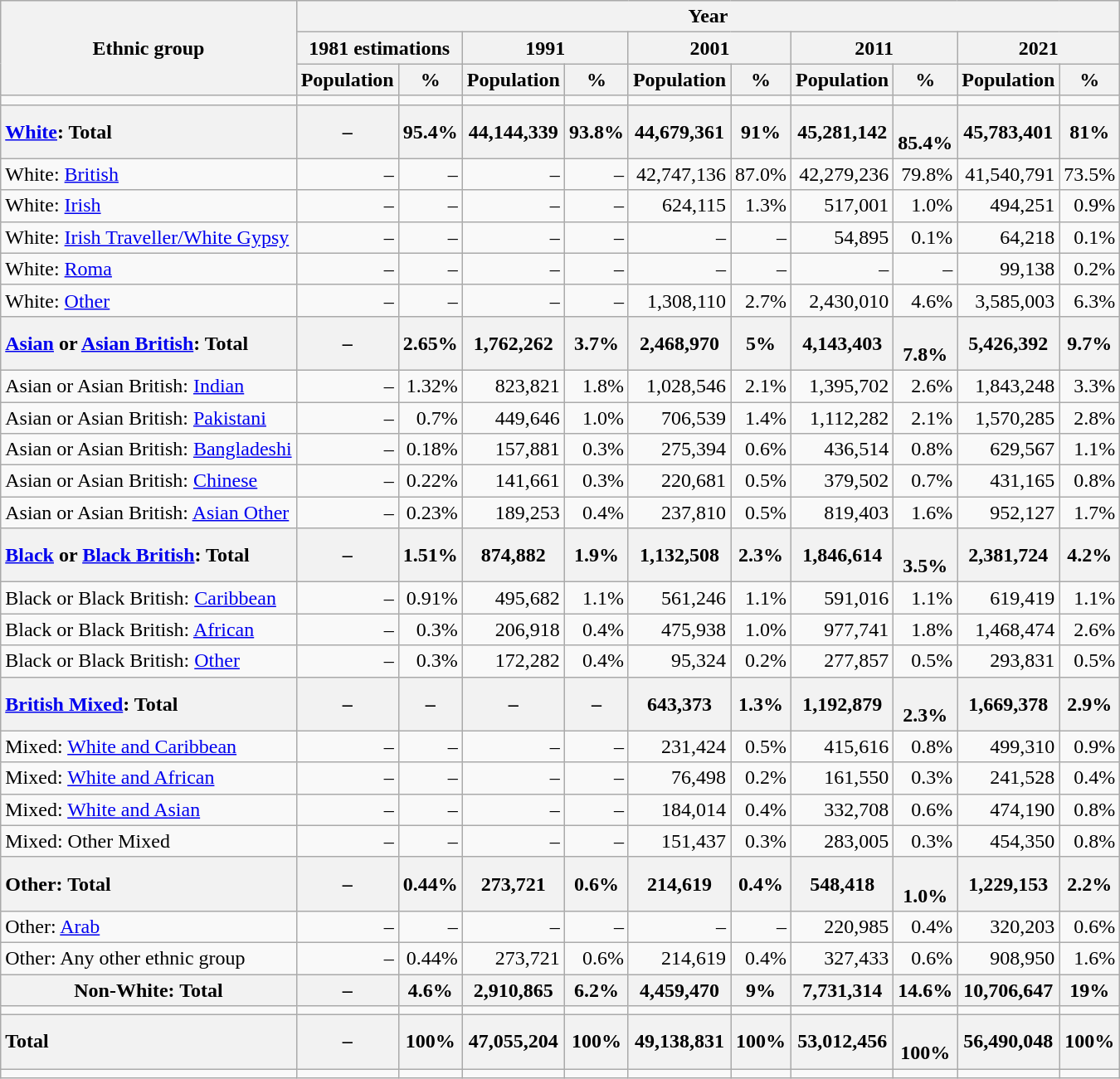<table class="wikitable sortable mw-collapsible" style="text-align:right">
<tr>
<th rowspan="3">Ethnic group</th>
<th colspan="10">Year</th>
</tr>
<tr>
<th colspan="2">1981 estimations</th>
<th colspan="2">1991</th>
<th colspan="2">2001</th>
<th colspan="2">2011</th>
<th colspan="2">2021</th>
</tr>
<tr>
<th>Population</th>
<th>%</th>
<th>Population</th>
<th>%</th>
<th>Population</th>
<th>%</th>
<th>Population</th>
<th>%</th>
<th>Population</th>
<th>%</th>
</tr>
<tr>
<td></td>
<td></td>
<td></td>
<td></td>
<td></td>
<td></td>
<td></td>
<td></td>
<td></td>
<td></td>
<td></td>
</tr>
<tr>
<th style="text-align:left"><a href='#'>White</a>: Total</th>
<th>–</th>
<th>95.4%</th>
<th>44,144,339</th>
<th>93.8%</th>
<th>44,679,361</th>
<th>91%</th>
<th>45,281,142</th>
<th><br>85.4%</th>
<th>45,783,401</th>
<th>81%</th>
</tr>
<tr>
<td style="text-align:left">White: <a href='#'>British</a></td>
<td>–</td>
<td>–</td>
<td>–</td>
<td>–</td>
<td>42,747,136</td>
<td>87.0%</td>
<td>42,279,236</td>
<td>79.8%</td>
<td>41,540,791</td>
<td>73.5%</td>
</tr>
<tr>
<td style="text-align:left">White: <a href='#'>Irish</a></td>
<td>–</td>
<td>–</td>
<td>–</td>
<td>–</td>
<td>624,115</td>
<td>1.3%</td>
<td>517,001</td>
<td>1.0%</td>
<td>494,251</td>
<td>0.9%</td>
</tr>
<tr>
<td style="text-align:left">White: <a href='#'>Irish Traveller/White Gypsy</a></td>
<td>–</td>
<td>–</td>
<td>–</td>
<td>–</td>
<td>–</td>
<td>–</td>
<td>54,895</td>
<td>0.1%</td>
<td>64,218</td>
<td>0.1%</td>
</tr>
<tr>
<td style="text-align:left">White: <a href='#'>Roma</a></td>
<td>–</td>
<td>–</td>
<td>–</td>
<td>–</td>
<td>–</td>
<td>–</td>
<td>–</td>
<td>–</td>
<td>99,138</td>
<td>0.2%</td>
</tr>
<tr>
<td style="text-align:left">White: <a href='#'>Other</a></td>
<td>–</td>
<td>–</td>
<td>–</td>
<td>–</td>
<td>1,308,110</td>
<td>2.7%</td>
<td>2,430,010</td>
<td>4.6%</td>
<td>3,585,003</td>
<td>6.3%</td>
</tr>
<tr>
<th style="text-align:left"><a href='#'>Asian</a> or <a href='#'>Asian British</a>: Total</th>
<th>–</th>
<th>2.65%</th>
<th>1,762,262</th>
<th>3.7%</th>
<th>2,468,970</th>
<th>5%</th>
<th>4,143,403</th>
<th><br>7.8%</th>
<th>5,426,392</th>
<th>9.7%</th>
</tr>
<tr>
<td style="text-align:left">Asian or Asian British: <a href='#'>Indian</a></td>
<td>–</td>
<td>1.32%</td>
<td>823,821</td>
<td>1.8%</td>
<td>1,028,546</td>
<td>2.1%</td>
<td>1,395,702</td>
<td>2.6%</td>
<td>1,843,248</td>
<td>3.3%</td>
</tr>
<tr>
<td style="text-align:left">Asian or Asian British: <a href='#'>Pakistani</a></td>
<td>–</td>
<td>0.7%</td>
<td>449,646</td>
<td>1.0%</td>
<td>706,539</td>
<td>1.4%</td>
<td>1,112,282</td>
<td>2.1%</td>
<td>1,570,285</td>
<td>2.8%</td>
</tr>
<tr>
<td style="text-align:left">Asian or Asian British: <a href='#'>Bangladeshi</a></td>
<td>–</td>
<td>0.18%</td>
<td>157,881</td>
<td>0.3%</td>
<td>275,394</td>
<td>0.6%</td>
<td>436,514</td>
<td>0.8%</td>
<td>629,567</td>
<td>1.1%</td>
</tr>
<tr>
<td style="text-align:left">Asian or Asian British: <a href='#'>Chinese</a></td>
<td>–</td>
<td>0.22%</td>
<td>141,661</td>
<td>0.3%</td>
<td>220,681</td>
<td>0.5%</td>
<td>379,502</td>
<td>0.7%</td>
<td>431,165</td>
<td>0.8%</td>
</tr>
<tr>
<td style="text-align:left">Asian or Asian British: <a href='#'>Asian Other</a></td>
<td>–</td>
<td>0.23%</td>
<td>189,253</td>
<td>0.4%</td>
<td>237,810</td>
<td>0.5%</td>
<td>819,403</td>
<td>1.6%</td>
<td>952,127</td>
<td>1.7%</td>
</tr>
<tr>
<th style="text-align:left"><a href='#'>Black</a> or <a href='#'>Black British</a>: Total</th>
<th>–</th>
<th>1.51%</th>
<th>874,882</th>
<th>1.9%</th>
<th>1,132,508</th>
<th>2.3%</th>
<th>1,846,614</th>
<th><br>3.5%</th>
<th>2,381,724</th>
<th>4.2%</th>
</tr>
<tr>
<td style="text-align:left">Black or Black British: <a href='#'>Caribbean</a></td>
<td>–</td>
<td>0.91%</td>
<td>495,682</td>
<td>1.1%</td>
<td>561,246</td>
<td>1.1%</td>
<td>591,016</td>
<td>1.1%</td>
<td>619,419</td>
<td>1.1%</td>
</tr>
<tr>
<td style="text-align:left">Black or Black British: <a href='#'>African</a></td>
<td>–</td>
<td>0.3%</td>
<td>206,918</td>
<td>0.4%</td>
<td>475,938</td>
<td>1.0%</td>
<td>977,741</td>
<td>1.8%</td>
<td>1,468,474</td>
<td>2.6%</td>
</tr>
<tr>
<td style="text-align:left">Black or Black British: <a href='#'>Other</a></td>
<td>–</td>
<td>0.3%</td>
<td>172,282</td>
<td>0.4%</td>
<td>95,324</td>
<td>0.2%</td>
<td>277,857</td>
<td>0.5%</td>
<td>293,831</td>
<td>0.5%</td>
</tr>
<tr>
<th style="text-align:left"><a href='#'>British Mixed</a>: Total</th>
<th>–</th>
<th>–</th>
<th>–</th>
<th>–</th>
<th>643,373</th>
<th>1.3%</th>
<th>1,192,879</th>
<th><br>2.3%</th>
<th>1,669,378</th>
<th>2.9%</th>
</tr>
<tr>
<td style="text-align:left">Mixed: <a href='#'>White and Caribbean</a></td>
<td>–</td>
<td>–</td>
<td>–</td>
<td>–</td>
<td>231,424</td>
<td>0.5%</td>
<td>415,616</td>
<td>0.8%</td>
<td>499,310</td>
<td>0.9%</td>
</tr>
<tr>
<td style="text-align:left">Mixed: <a href='#'>White and African</a></td>
<td>–</td>
<td>–</td>
<td>–</td>
<td>–</td>
<td>76,498</td>
<td>0.2%</td>
<td>161,550</td>
<td>0.3%</td>
<td>241,528</td>
<td>0.4%</td>
</tr>
<tr>
<td style="text-align:left">Mixed: <a href='#'>White and Asian</a></td>
<td>–</td>
<td>–</td>
<td>–</td>
<td>–</td>
<td>184,014</td>
<td>0.4%</td>
<td>332,708</td>
<td>0.6%</td>
<td>474,190</td>
<td>0.8%</td>
</tr>
<tr>
<td style="text-align:left">Mixed: Other Mixed</td>
<td>–</td>
<td>–</td>
<td>–</td>
<td>–</td>
<td>151,437</td>
<td>0.3%</td>
<td>283,005</td>
<td>0.3%</td>
<td>454,350</td>
<td>0.8%</td>
</tr>
<tr>
<th style="text-align:left">Other: Total</th>
<th>–</th>
<th>0.44%</th>
<th>273,721</th>
<th>0.6%</th>
<th>214,619</th>
<th>0.4%</th>
<th>548,418</th>
<th><br>1.0%</th>
<th>1,229,153</th>
<th>2.2%</th>
</tr>
<tr>
<td style="text-align:left">Other: <a href='#'>Arab</a></td>
<td>–</td>
<td>–</td>
<td>–</td>
<td>–</td>
<td>–</td>
<td>–</td>
<td>220,985</td>
<td>0.4%</td>
<td>320,203</td>
<td>0.6%</td>
</tr>
<tr>
<td style="text-align:left">Other: Any other ethnic group</td>
<td>–</td>
<td>0.44%</td>
<td>273,721</td>
<td>0.6%</td>
<td>214,619</td>
<td>0.4%</td>
<td>327,433</td>
<td>0.6%</td>
<td>908,950</td>
<td>1.6%</td>
</tr>
<tr>
<th>Non-White: Total</th>
<th>–</th>
<th>4.6%</th>
<th>2,910,865</th>
<th>6.2%</th>
<th>4,459,470</th>
<th>9%</th>
<th>7,731,314</th>
<th>14.6%</th>
<th>10,706,647</th>
<th>19%</th>
</tr>
<tr>
<td></td>
<td></td>
<td></td>
<td></td>
<td></td>
<td></td>
<td></td>
<td></td>
<td></td>
<td></td>
<td></td>
</tr>
<tr>
<th style="text-align:left">Total</th>
<th>–</th>
<th>100%</th>
<th>47,055,204</th>
<th>100%</th>
<th>49,138,831</th>
<th>100%</th>
<th>53,012,456</th>
<th><br>100%</th>
<th>56,490,048</th>
<th>100%</th>
</tr>
<tr>
<td></td>
<td></td>
<td></td>
<td></td>
<td></td>
<td></td>
<td></td>
<td></td>
<td></td>
<td></td>
<td></td>
</tr>
</table>
